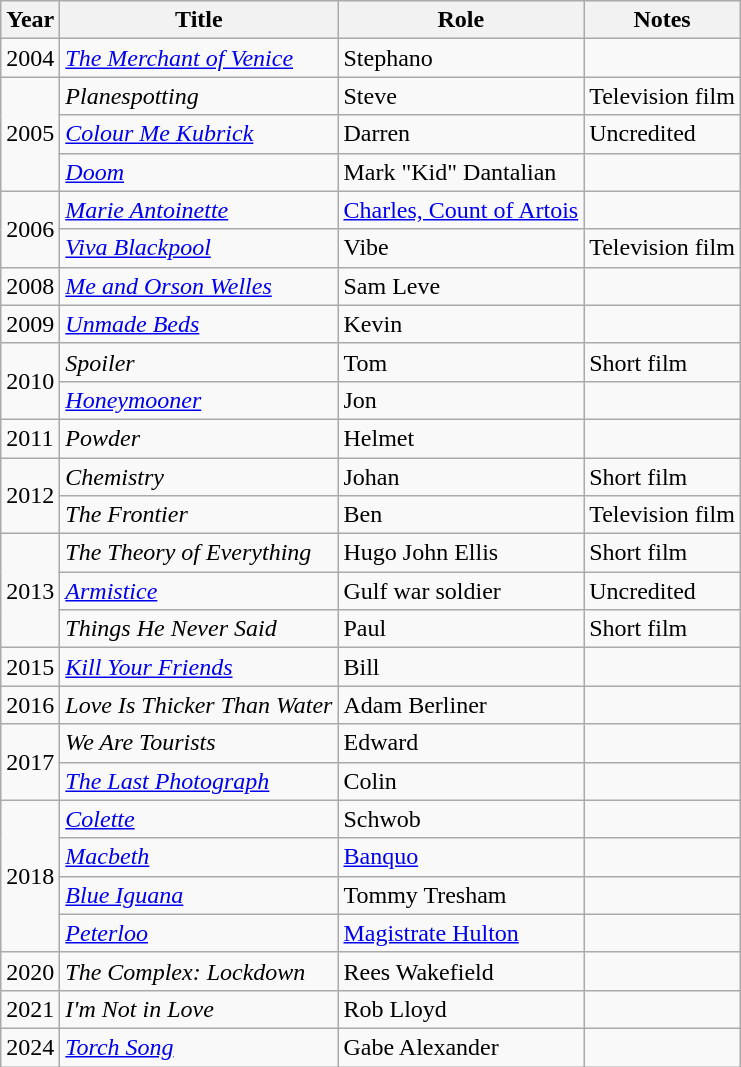<table class="wikitable sortable">
<tr>
<th>Year</th>
<th>Title</th>
<th>Role</th>
<th class="unsortable">Notes</th>
</tr>
<tr>
<td>2004</td>
<td><em><a href='#'>The Merchant of Venice</a></em></td>
<td>Stephano</td>
<td></td>
</tr>
<tr>
<td rowspan="3">2005</td>
<td><em>Planespotting</em></td>
<td>Steve</td>
<td>Television film</td>
</tr>
<tr>
<td><em><a href='#'>Colour Me Kubrick</a></em></td>
<td>Darren</td>
<td>Uncredited</td>
</tr>
<tr>
<td><em><a href='#'>Doom</a></em></td>
<td>Mark "Kid" Dantalian</td>
<td></td>
</tr>
<tr>
<td rowspan="2">2006</td>
<td><em><a href='#'>Marie Antoinette</a></em></td>
<td><a href='#'>Charles, Count of Artois</a></td>
<td></td>
</tr>
<tr>
<td><em><a href='#'>Viva Blackpool</a></em></td>
<td>Vibe</td>
<td>Television film</td>
</tr>
<tr>
<td>2008</td>
<td><em><a href='#'>Me and Orson Welles</a></em></td>
<td>Sam Leve</td>
<td></td>
</tr>
<tr>
<td>2009</td>
<td><em><a href='#'>Unmade Beds</a></em></td>
<td>Kevin</td>
<td></td>
</tr>
<tr>
<td rowspan="2">2010</td>
<td><em>Spoiler</em></td>
<td>Tom</td>
<td>Short film</td>
</tr>
<tr>
<td><em><a href='#'>Honeymooner</a></em></td>
<td>Jon</td>
<td></td>
</tr>
<tr>
<td>2011</td>
<td><em>Powder</em></td>
<td>Helmet</td>
<td></td>
</tr>
<tr>
<td rowspan="2">2012</td>
<td><em>Chemistry</em></td>
<td>Johan</td>
<td>Short film</td>
</tr>
<tr>
<td><em>The Frontier</em></td>
<td>Ben</td>
<td>Television film</td>
</tr>
<tr>
<td rowspan="3">2013</td>
<td><em>The Theory of Everything</em></td>
<td>Hugo John Ellis</td>
<td>Short film</td>
</tr>
<tr>
<td><em><a href='#'>Armistice</a></em></td>
<td>Gulf war soldier</td>
<td>Uncredited</td>
</tr>
<tr>
<td><em>Things He Never Said</em></td>
<td>Paul</td>
<td>Short film</td>
</tr>
<tr>
<td>2015</td>
<td><em><a href='#'>Kill Your Friends</a></em></td>
<td>Bill</td>
<td></td>
</tr>
<tr>
<td>2016</td>
<td><em>Love Is Thicker Than Water</em></td>
<td>Adam Berliner</td>
<td></td>
</tr>
<tr>
<td rowspan="2">2017</td>
<td><em>We Are Tourists</em></td>
<td>Edward</td>
<td></td>
</tr>
<tr>
<td><em><a href='#'>The Last Photograph</a></em></td>
<td>Colin</td>
<td></td>
</tr>
<tr>
<td rowspan="4">2018</td>
<td><em><a href='#'>Colette</a></em></td>
<td>Schwob</td>
<td></td>
</tr>
<tr>
<td><em><a href='#'>Macbeth</a></em></td>
<td><a href='#'>Banquo</a></td>
<td></td>
</tr>
<tr>
<td><em><a href='#'>Blue Iguana</a></em></td>
<td>Tommy Tresham</td>
<td></td>
</tr>
<tr>
<td><em><a href='#'>Peterloo</a></em></td>
<td><a href='#'>Magistrate Hulton</a></td>
<td></td>
</tr>
<tr>
<td>2020</td>
<td><em>The Complex: Lockdown</em></td>
<td>Rees Wakefield</td>
<td></td>
</tr>
<tr>
<td>2021</td>
<td><em>I'm Not in Love</em></td>
<td>Rob Lloyd</td>
<td></td>
</tr>
<tr>
<td>2024</td>
<td><em><a href='#'>Torch Song</a></em></td>
<td>Gabe Alexander</td>
<td></td>
</tr>
</table>
